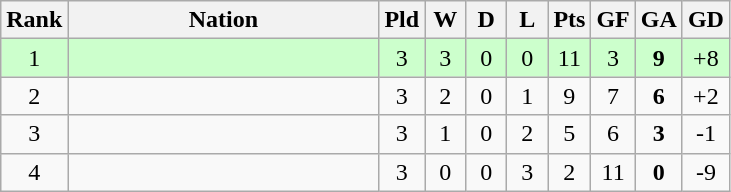<table cellpadding="0" cellspacing="0" width="100%">
<tr>
<td width="60%"><br><table class="wikitable" style="text-align: center;">
<tr>
<th width=5>Rank</th>
<th width=200>Nation</th>
<th width=20>Pld</th>
<th width=20>W</th>
<th width=20>D</th>
<th width=20>L</th>
<th width=20>Pts</th>
<th width=20>GF</th>
<th width=20>GA</th>
<th width=20>GD</th>
</tr>
<tr style="background:#ccffcc">
<td>1</td>
<td style="text-align:left"></td>
<td>3</td>
<td>3</td>
<td>0</td>
<td>0</td>
<td>11</td>
<td>3</td>
<td><strong>9</strong></td>
<td>+8</td>
</tr>
<tr>
<td>2</td>
<td style="text-align:left"></td>
<td>3</td>
<td>2</td>
<td>0</td>
<td>1</td>
<td>9</td>
<td>7</td>
<td><strong>6</strong></td>
<td>+2</td>
</tr>
<tr>
<td>3</td>
<td style="text-align:left"></td>
<td>3</td>
<td>1</td>
<td>0</td>
<td>2</td>
<td>5</td>
<td>6</td>
<td><strong>3</strong></td>
<td>-1</td>
</tr>
<tr>
<td>4</td>
<td style="text-align:left"></td>
<td>3</td>
<td>0</td>
<td>0</td>
<td>3</td>
<td>2</td>
<td>11</td>
<td><strong>0</strong></td>
<td>-9</td>
</tr>
</table>
</td>
</tr>
</table>
